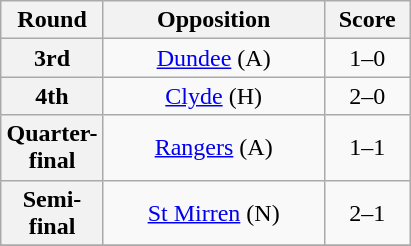<table class="wikitable plainrowheaders" style="text-align:center;margin-left:1em;float:right">
<tr>
<th width="60">Round</th>
<th width="140">Opposition</th>
<th width="50">Score</th>
</tr>
<tr>
<th scope=row style="text-align:center">3rd</th>
<td><a href='#'>Dundee</a> (A)</td>
<td>1–0</td>
</tr>
<tr>
<th scope=row style="text-align:center">4th</th>
<td><a href='#'>Clyde</a> (H)</td>
<td>2–0</td>
</tr>
<tr>
<th scope=row style="text-align:center">Quarter-final</th>
<td><a href='#'>Rangers</a> (A)</td>
<td>1–1</td>
</tr>
<tr>
<th scope=row style="text-align:center">Semi-final</th>
<td><a href='#'>St Mirren</a> (N)</td>
<td>2–1</td>
</tr>
<tr>
</tr>
</table>
